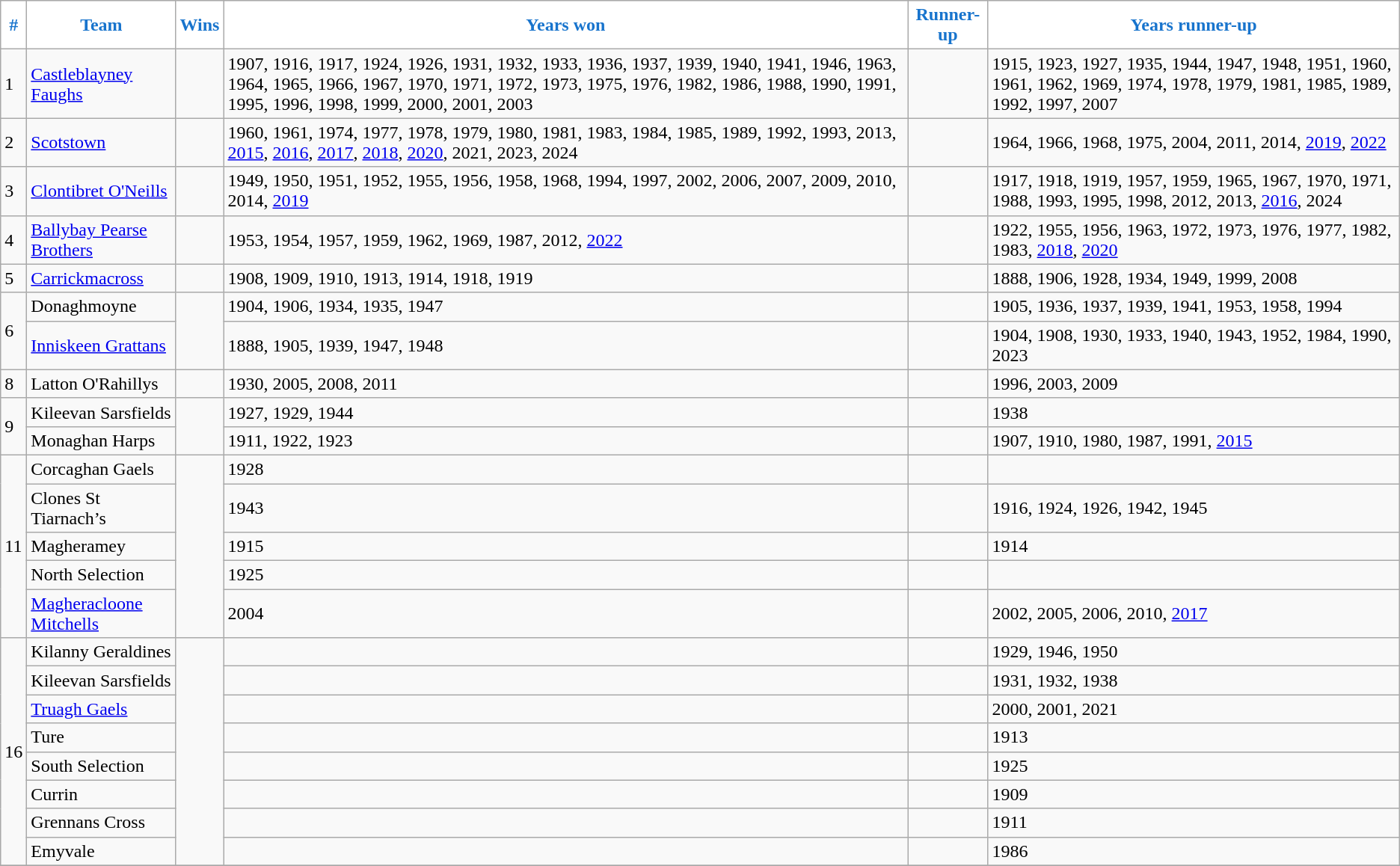<table class="wikitable">
<tr>
<th style="background:white;color:#1874CD">#</th>
<th style="background:white;color:#1874CD">Team</th>
<th style="background:white;color:#1874CD">Wins</th>
<th style="background:white;color:#1874CD">Years won</th>
<th style="background:white;color:#1874CD">Runner-up</th>
<th style="background:white;color:#1874CD">Years runner-up</th>
</tr>
<tr>
<td>1</td>
<td><a href='#'>Castleblayney Faughs</a></td>
<td></td>
<td>1907, 1916, 1917, 1924, 1926, 1931, 1932, 1933, 1936, 1937, 1939, 1940, 1941, 1946, 1963, 1964, 1965, 1966, 1967, 1970, 1971, 1972, 1973, 1975, 1976, 1982, 1986, 1988, 1990, 1991, 1995, 1996, 1998, 1999, 2000, 2001, 2003</td>
<td></td>
<td>1915, 1923, 1927, 1935, 1944, 1947, 1948, 1951, 1960, 1961, 1962, 1969, 1974, 1978, 1979, 1981, 1985, 1989, 1992, 1997, 2007</td>
</tr>
<tr>
<td>2</td>
<td><a href='#'>Scotstown</a></td>
<td></td>
<td>1960, 1961, 1974, 1977, 1978, 1979, 1980, 1981, 1983, 1984, 1985, 1989, 1992, 1993, 2013, <a href='#'>2015</a>, <a href='#'>2016</a>, <a href='#'>2017</a>, <a href='#'>2018</a>, <a href='#'>2020</a>, 2021, 2023, 2024</td>
<td></td>
<td>1964, 1966, 1968, 1975, 2004, 2011, 2014, <a href='#'>2019</a>, <a href='#'>2022</a></td>
</tr>
<tr>
<td>3</td>
<td><a href='#'>Clontibret O'Neills</a></td>
<td></td>
<td>1949, 1950, 1951, 1952, 1955, 1956, 1958, 1968, 1994, 1997, 2002, 2006, 2007, 2009, 2010, 2014, <a href='#'>2019</a></td>
<td></td>
<td>1917, 1918, 1919, 1957, 1959, 1965, 1967, 1970, 1971, 1988, 1993, 1995, 1998, 2012, 2013, <a href='#'>2016</a>, 2024</td>
</tr>
<tr>
<td>4</td>
<td><a href='#'>Ballybay Pearse Brothers</a></td>
<td></td>
<td>1953, 1954, 1957, 1959, 1962, 1969, 1987, 2012, <a href='#'>2022</a></td>
<td></td>
<td>1922, 1955, 1956, 1963, 1972, 1973, 1976, 1977, 1982, 1983, <a href='#'>2018</a>, <a href='#'>2020</a></td>
</tr>
<tr>
<td>5</td>
<td><a href='#'>Carrickmacross</a></td>
<td></td>
<td>1908, 1909, 1910, 1913, 1914, 1918, 1919</td>
<td></td>
<td>1888, 1906, 1928, 1934, 1949, 1999, 2008</td>
</tr>
<tr>
<td rowspan=2>6</td>
<td>Donaghmoyne</td>
<td rowspan=2></td>
<td>1904, 1906, 1934, 1935, 1947</td>
<td></td>
<td>1905, 1936, 1937, 1939, 1941, 1953, 1958, 1994</td>
</tr>
<tr>
<td><a href='#'>Inniskeen Grattans</a></td>
<td>1888, 1905, 1939, 1947, 1948</td>
<td></td>
<td>1904, 1908, 1930, 1933, 1940, 1943, 1952, 1984, 1990, 2023</td>
</tr>
<tr>
<td>8</td>
<td>Latton O'Rahillys</td>
<td></td>
<td>1930, 2005, 2008, 2011</td>
<td></td>
<td>1996, 2003, 2009</td>
</tr>
<tr>
<td rowspan=2>9</td>
<td>Kileevan Sarsfields</td>
<td rowspan=2></td>
<td>1927, 1929, 1944</td>
<td></td>
<td>1938</td>
</tr>
<tr>
<td>Monaghan Harps</td>
<td>1911, 1922, 1923</td>
<td></td>
<td>1907, 1910, 1980, 1987, 1991, <a href='#'>2015</a></td>
</tr>
<tr>
<td rowspan=5>11</td>
<td>Corcaghan Gaels</td>
<td rowspan=5></td>
<td>1928</td>
<td></td>
<td></td>
</tr>
<tr>
<td>Clones St Tiarnach’s</td>
<td>1943</td>
<td></td>
<td>1916, 1924, 1926, 1942, 1945</td>
</tr>
<tr>
<td>Magheramey</td>
<td>1915</td>
<td></td>
<td>1914</td>
</tr>
<tr>
<td>North Selection</td>
<td>1925</td>
<td></td>
<td></td>
</tr>
<tr>
<td><a href='#'>Magheracloone Mitchells</a></td>
<td>2004</td>
<td></td>
<td>2002, 2005, 2006, 2010, <a href='#'>2017</a></td>
</tr>
<tr>
<td rowspan=8>16</td>
<td>Kilanny Geraldines</td>
<td rowspan=8></td>
<td></td>
<td></td>
<td>1929, 1946, 1950</td>
</tr>
<tr>
<td>Kileevan Sarsfields</td>
<td></td>
<td></td>
<td>1931, 1932, 1938</td>
</tr>
<tr>
<td><a href='#'>Truagh Gaels</a></td>
<td></td>
<td></td>
<td>2000, 2001, 2021</td>
</tr>
<tr>
<td>Ture</td>
<td></td>
<td></td>
<td>1913</td>
</tr>
<tr>
<td>South Selection</td>
<td></td>
<td></td>
<td>1925</td>
</tr>
<tr>
<td>Currin</td>
<td></td>
<td></td>
<td>1909</td>
</tr>
<tr>
<td>Grennans Cross</td>
<td></td>
<td></td>
<td>1911</td>
</tr>
<tr>
<td>Emyvale</td>
<td></td>
<td></td>
<td>1986</td>
</tr>
<tr>
</tr>
</table>
